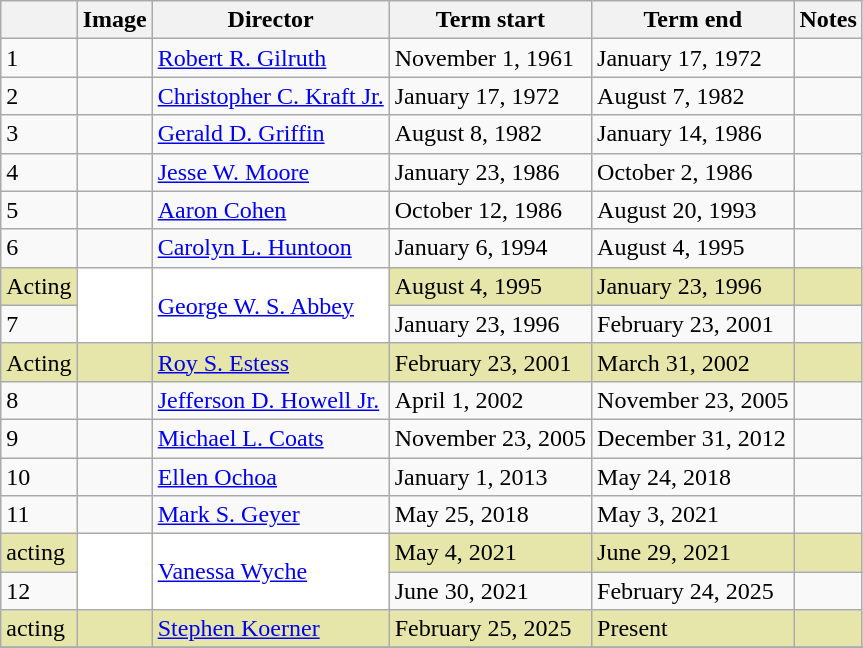<table class="wikitable">
<tr>
<th></th>
<th>Image</th>
<th>Director</th>
<th>Term start</th>
<th>Term end</th>
<th>Notes</th>
</tr>
<tr>
<td>1</td>
<td></td>
<td><a href='#'>Robert R. Gilruth</a></td>
<td>November 1, 1961</td>
<td>January 17, 1972</td>
<td></td>
</tr>
<tr>
<td>2</td>
<td></td>
<td><a href='#'>Christopher C. Kraft Jr.</a></td>
<td>January 17, 1972</td>
<td>August 7, 1982</td>
<td></td>
</tr>
<tr>
<td>3</td>
<td></td>
<td><a href='#'>Gerald D. Griffin</a></td>
<td>August 8, 1982</td>
<td>January 14, 1986</td>
<td></td>
</tr>
<tr>
<td>4</td>
<td></td>
<td><a href='#'>Jesse W. Moore</a></td>
<td>January 23, 1986</td>
<td>October 2, 1986</td>
<td></td>
</tr>
<tr>
<td>5</td>
<td></td>
<td><a href='#'>Aaron Cohen</a></td>
<td>October 12, 1986</td>
<td>August 20, 1993</td>
<td></td>
</tr>
<tr>
<td>6</td>
<td></td>
<td><a href='#'>Carolyn L. Huntoon</a></td>
<td>January 6, 1994</td>
<td>August 4, 1995</td>
<td></td>
</tr>
<tr bgcolor="#e6e6aa">
<td>Acting</td>
<td rowspan="2" bgcolor="#ffffff"></td>
<td rowspan="2" bgcolor="#ffffff"><a href='#'>George W. S. Abbey</a></td>
<td>August 4, 1995</td>
<td>January 23, 1996</td>
<td></td>
</tr>
<tr>
<td>7</td>
<td>January 23, 1996</td>
<td>February 23, 2001</td>
<td></td>
</tr>
<tr bgcolor="#e6e6aa">
<td>Acting</td>
<td></td>
<td><a href='#'>Roy S. Estess</a></td>
<td>February 23, 2001</td>
<td>March 31, 2002</td>
<td></td>
</tr>
<tr>
<td>8</td>
<td></td>
<td><a href='#'>Jefferson D. Howell Jr.</a></td>
<td>April 1, 2002</td>
<td>November 23, 2005</td>
<td></td>
</tr>
<tr>
<td>9</td>
<td></td>
<td><a href='#'>Michael L. Coats</a></td>
<td>November 23, 2005</td>
<td>December 31, 2012</td>
<td></td>
</tr>
<tr>
<td>10</td>
<td></td>
<td><a href='#'>Ellen Ochoa</a></td>
<td>January 1, 2013</td>
<td>May 24, 2018</td>
<td></td>
</tr>
<tr>
<td>11</td>
<td></td>
<td><a href='#'>Mark S. Geyer</a></td>
<td>May 25, 2018</td>
<td>May 3, 2021</td>
<td></td>
</tr>
<tr bgcolor="#e6e6aa">
<td>acting</td>
<td rowspan="2" bgcolor="#ffffff"></td>
<td rowspan="2" bgcolor="#ffffff"><a href='#'>Vanessa Wyche</a></td>
<td>May 4, 2021</td>
<td>June 29, 2021</td>
<td></td>
</tr>
<tr>
<td>12</td>
<td>June 30, 2021</td>
<td>February 24, 2025</td>
<td></td>
</tr>
<tr bgcolor="#e6e6aa">
<td>acting</td>
<td></td>
<td><a href='#'>Stephen Koerner</a></td>
<td>February 25, 2025</td>
<td>Present</td>
<td></td>
</tr>
<tr>
</tr>
</table>
